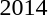<table>
<tr>
<td>2014<br></td>
<td></td>
<td></td>
<td></td>
</tr>
</table>
